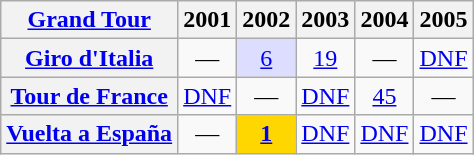<table class="wikitable plainrowheaders">
<tr>
<th scope="col"><a href='#'>Grand Tour</a></th>
<th scope="col">2001</th>
<th scope="col">2002</th>
<th scope="col">2003</th>
<th scope="col">2004</th>
<th scope="col">2005</th>
</tr>
<tr style="text-align:center;">
<th scope="row"> <a href='#'>Giro d'Italia</a></th>
<td>—</td>
<td style="background:#ddddff;"><a href='#'>6</a></td>
<td><a href='#'>19</a></td>
<td>—</td>
<td><a href='#'>DNF</a></td>
</tr>
<tr style="text-align:center;">
<th scope="row"> <a href='#'>Tour de France</a></th>
<td><a href='#'>DNF</a></td>
<td>—</td>
<td><a href='#'>DNF</a></td>
<td><a href='#'>45</a></td>
<td>—</td>
</tr>
<tr style="text-align:center;">
<th scope="row"> <a href='#'>Vuelta a España</a></th>
<td>—</td>
<td style="background:gold;"><a href='#'><strong>1</strong></a></td>
<td><a href='#'>DNF</a></td>
<td><a href='#'>DNF</a></td>
<td><a href='#'>DNF</a></td>
</tr>
</table>
